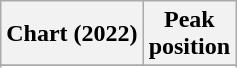<table class="wikitable sortable plainrowheaders" style="text-align:center">
<tr>
<th scope="col">Chart (2022)</th>
<th scope="col">Peak<br> position</th>
</tr>
<tr>
</tr>
<tr>
</tr>
</table>
